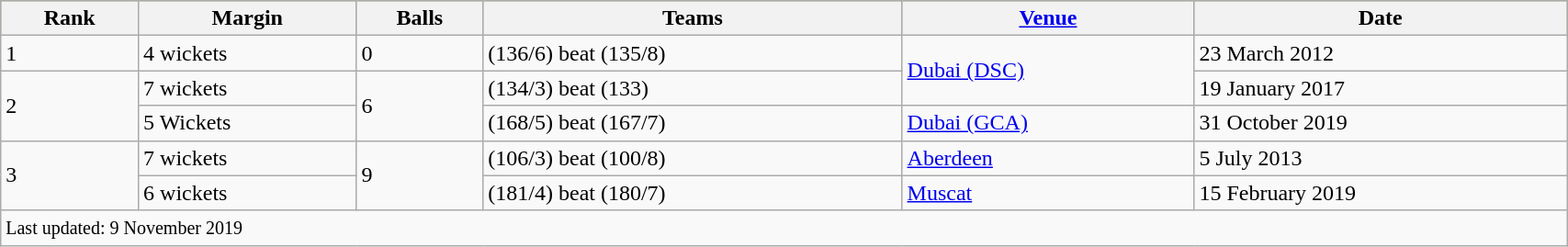<table class="wikitable" style="width:90%;">
<tr style="background:#bdb76b;">
<th>Rank</th>
<th>Margin</th>
<th>Balls</th>
<th>Teams</th>
<th><a href='#'>Venue</a></th>
<th>Date</th>
</tr>
<tr>
<td>1</td>
<td>4 wickets</td>
<td>0</td>
<td> (136/6) beat  (135/8)</td>
<td rowspan=2><a href='#'>Dubai (DSC)</a></td>
<td>23 March 2012</td>
</tr>
<tr>
<td rowspan=2>2</td>
<td>7 wickets</td>
<td rowspan=2>6</td>
<td> (134/3) beat  (133)</td>
<td>19 January 2017</td>
</tr>
<tr>
<td>5 Wickets</td>
<td> (168/5) beat  (167/7)</td>
<td><a href='#'>Dubai (GCA)</a></td>
<td>31 October 2019</td>
</tr>
<tr>
<td rowspan=2>3</td>
<td>7 wickets</td>
<td rowspan=2>9</td>
<td> (106/3) beat  (100/8)</td>
<td><a href='#'>Aberdeen</a></td>
<td>5 July 2013</td>
</tr>
<tr>
<td>6 wickets</td>
<td> (181/4) beat  (180/7)</td>
<td><a href='#'>Muscat</a></td>
<td>15 February 2019</td>
</tr>
<tr>
<td colspan=6><small>Last updated: 9 November 2019</small></td>
</tr>
</table>
